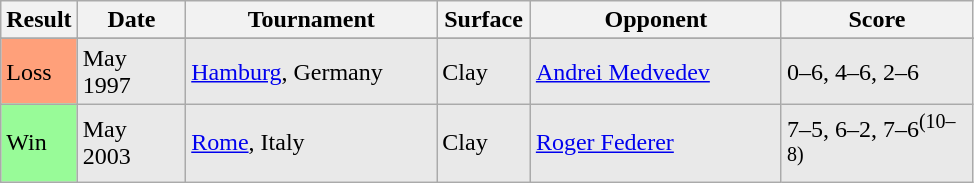<table class="sortable wikitable">
<tr>
<th style="width:40px">Result</th>
<th style="width:65px">Date</th>
<th style="width:160px">Tournament</th>
<th style="width:55px">Surface</th>
<th style="width:160px">Opponent</th>
<th style="width:120px" class="unsortable">Score</th>
</tr>
<tr>
</tr>
<tr style="background:#e9e9e9;">
<td style="background:#ffa07a;">Loss</td>
<td>May 1997</td>
<td><a href='#'>Hamburg</a>, Germany</td>
<td>Clay</td>
<td> <a href='#'>Andrei Medvedev</a></td>
<td>0–6, 4–6, 2–6</td>
</tr>
<tr style="background:#e9e9e9;">
<td style="background:#98fb98;">Win</td>
<td>May 2003</td>
<td><a href='#'>Rome</a>, Italy</td>
<td>Clay</td>
<td> <a href='#'>Roger Federer</a></td>
<td>7–5, 6–2, 7–6<sup>(10–8)</sup></td>
</tr>
</table>
